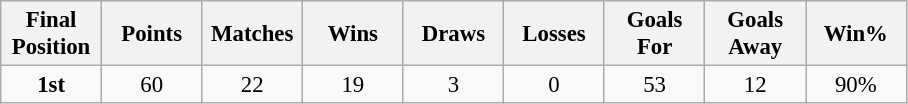<table class="wikitable" style="font-size: 95%; text-align: center;">
<tr>
<th width=60>Final Position</th>
<th width=60>Points</th>
<th width=60>Matches</th>
<th width=60>Wins</th>
<th width=60>Draws</th>
<th width=60>Losses</th>
<th width=60>Goals For</th>
<th width=60>Goals Away</th>
<th width=60>Win%</th>
</tr>
<tr>
<td><strong>1st</strong></td>
<td>60</td>
<td>22</td>
<td>19</td>
<td>3</td>
<td>0</td>
<td>53</td>
<td>12</td>
<td>90%</td>
</tr>
</table>
